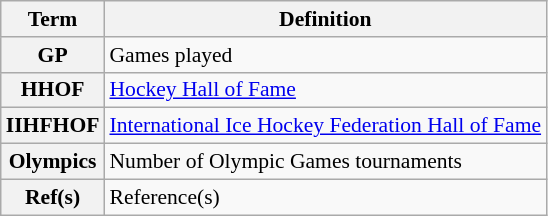<table class="wikitable" style="font-size:90%;">
<tr>
<th scope="col">Term</th>
<th scope="col">Definition</th>
</tr>
<tr>
<th scope="row">GP</th>
<td>Games played</td>
</tr>
<tr>
<th scope="row">HHOF</th>
<td><a href='#'>Hockey Hall of Fame</a></td>
</tr>
<tr>
<th scope="row">IIHFHOF</th>
<td><a href='#'>International Ice Hockey Federation Hall of Fame</a></td>
</tr>
<tr>
<th scope="row">Olympics</th>
<td>Number of Olympic Games tournaments</td>
</tr>
<tr>
<th scope="row">Ref(s)</th>
<td>Reference(s)</td>
</tr>
</table>
